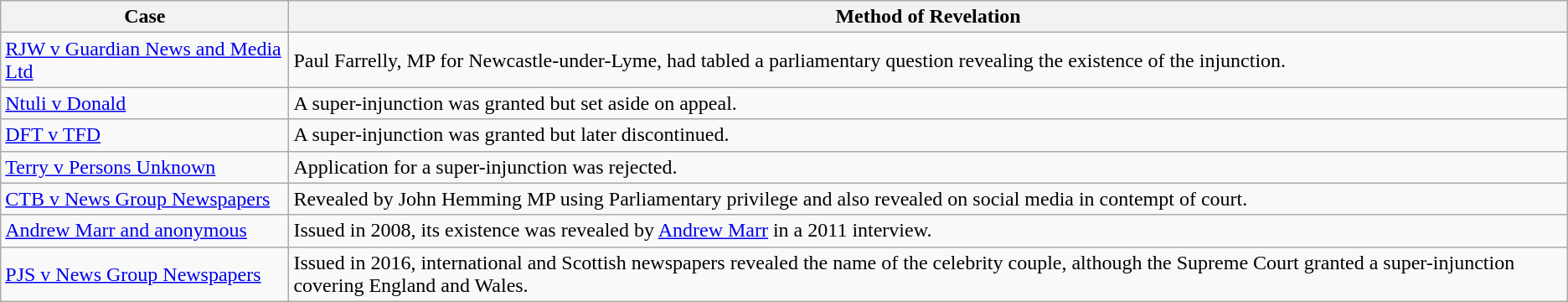<table class="wikitable">
<tr>
<th>Case</th>
<th>Method of Revelation</th>
</tr>
<tr>
<td><a href='#'>RJW v Guardian News and Media Ltd</a></td>
<td>Paul Farrelly, MP for Newcastle-under-Lyme, had tabled a parliamentary question revealing the existence of the injunction.</td>
</tr>
<tr>
<td><a href='#'>Ntuli v Donald</a></td>
<td>A super-injunction was granted but set aside on appeal.</td>
</tr>
<tr>
<td><a href='#'>DFT v TFD</a></td>
<td>A super-injunction was granted but later discontinued.</td>
</tr>
<tr>
<td><a href='#'>Terry v Persons Unknown</a></td>
<td>Application for a super-injunction was rejected.</td>
</tr>
<tr>
<td><a href='#'>CTB v News Group Newspapers </a></td>
<td>Revealed by John Hemming MP using Parliamentary privilege and also revealed on social media in contempt of court.</td>
</tr>
<tr>
<td><a href='#'>Andrew Marr and anonymous</a></td>
<td>Issued in 2008, its existence was revealed by <a href='#'>Andrew Marr</a> in a 2011 interview.</td>
</tr>
<tr>
<td><a href='#'>PJS v News Group Newspapers</a></td>
<td>Issued in 2016, international and Scottish newspapers revealed the name of the celebrity couple, although the Supreme Court granted a super-injunction covering England and Wales.</td>
</tr>
</table>
